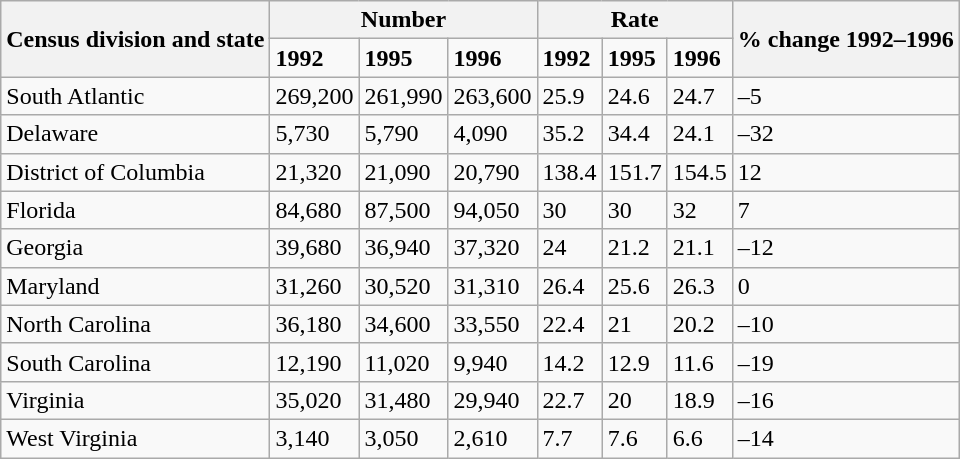<table class="wikitable">
<tr>
<th rowspan="2">Census division and state</th>
<th colspan="3">Number</th>
<th colspan="3">Rate</th>
<th rowspan="2">% change 1992–1996</th>
</tr>
<tr>
<td><strong>1992</strong></td>
<td><strong>1995</strong></td>
<td><strong>1996</strong></td>
<td><strong>1992</strong></td>
<td><strong>1995</strong></td>
<td><strong>1996</strong></td>
</tr>
<tr>
<td>South Atlantic</td>
<td>269,200</td>
<td>261,990</td>
<td>263,600</td>
<td>25.9</td>
<td>24.6</td>
<td>24.7</td>
<td>–5</td>
</tr>
<tr>
<td>Delaware</td>
<td>5,730</td>
<td>5,790</td>
<td>4,090</td>
<td>35.2</td>
<td>34.4</td>
<td>24.1</td>
<td>–32</td>
</tr>
<tr>
<td>District of Columbia</td>
<td>21,320</td>
<td>21,090</td>
<td>20,790</td>
<td>138.4</td>
<td>151.7</td>
<td>154.5</td>
<td>12</td>
</tr>
<tr>
<td>Florida</td>
<td>84,680</td>
<td>87,500</td>
<td>94,050</td>
<td>30</td>
<td>30</td>
<td>32</td>
<td>7</td>
</tr>
<tr>
<td>Georgia</td>
<td>39,680</td>
<td>36,940</td>
<td>37,320</td>
<td>24</td>
<td>21.2</td>
<td>21.1</td>
<td>–12</td>
</tr>
<tr>
<td>Maryland</td>
<td>31,260</td>
<td>30,520</td>
<td>31,310</td>
<td>26.4</td>
<td>25.6</td>
<td>26.3</td>
<td>0</td>
</tr>
<tr>
<td>North Carolina</td>
<td>36,180</td>
<td>34,600</td>
<td>33,550</td>
<td>22.4</td>
<td>21</td>
<td>20.2</td>
<td>–10</td>
</tr>
<tr>
<td>South Carolina</td>
<td>12,190</td>
<td>11,020</td>
<td>9,940</td>
<td>14.2</td>
<td>12.9</td>
<td>11.6</td>
<td>–19</td>
</tr>
<tr>
<td>Virginia</td>
<td>35,020</td>
<td>31,480</td>
<td>29,940</td>
<td>22.7</td>
<td>20</td>
<td>18.9</td>
<td>–16</td>
</tr>
<tr>
<td>West Virginia</td>
<td>3,140</td>
<td>3,050</td>
<td>2,610</td>
<td>7.7</td>
<td>7.6</td>
<td>6.6</td>
<td>–14</td>
</tr>
</table>
